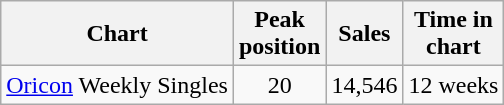<table class="wikitable">
<tr>
<th>Chart</th>
<th>Peak<br>position</th>
<th>Sales</th>
<th>Time in<br>chart</th>
</tr>
<tr>
<td><a href='#'>Oricon</a> Weekly Singles</td>
<td style="text-align:center;">20</td>
<td>14,546</td>
<td>12 weeks</td>
</tr>
</table>
